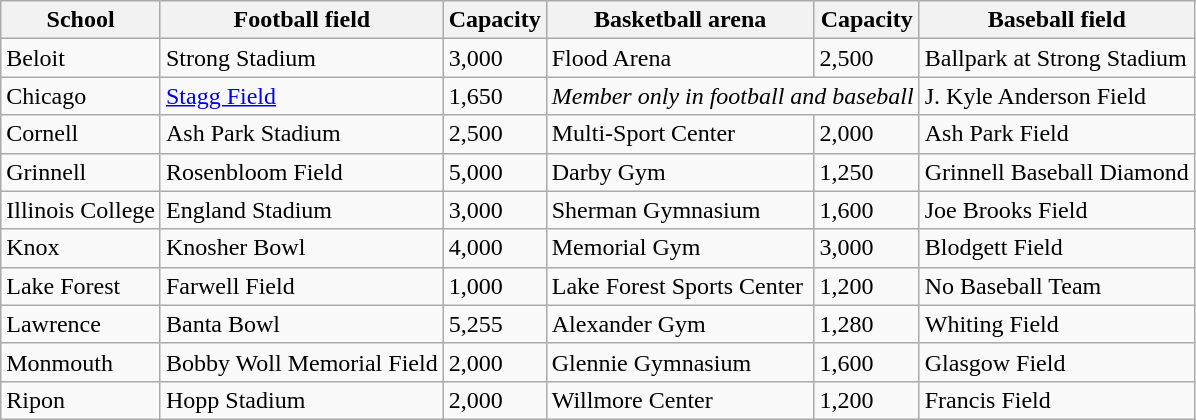<table class="wikitable">
<tr>
<th>School</th>
<th>Football field</th>
<th>Capacity</th>
<th>Basketball arena</th>
<th>Capacity</th>
<th>Baseball field</th>
</tr>
<tr>
<td>Beloit</td>
<td>Strong Stadium</td>
<td>3,000</td>
<td>Flood Arena</td>
<td>2,500</td>
<td>Ballpark at Strong Stadium</td>
</tr>
<tr>
<td>Chicago</td>
<td><a href='#'>Stagg Field</a></td>
<td>1,650</td>
<td colspan=2 align=center><em>Member only in football and baseball</em></td>
<td>J. Kyle Anderson Field</td>
</tr>
<tr>
<td>Cornell</td>
<td>Ash Park Stadium</td>
<td>2,500</td>
<td>Multi-Sport Center</td>
<td>2,000</td>
<td>Ash Park Field</td>
</tr>
<tr>
<td>Grinnell</td>
<td>Rosenbloom Field</td>
<td>5,000</td>
<td>Darby Gym</td>
<td>1,250</td>
<td>Grinnell Baseball Diamond</td>
</tr>
<tr>
<td>Illinois College</td>
<td>England Stadium</td>
<td>3,000</td>
<td>Sherman Gymnasium</td>
<td>1,600</td>
<td>Joe Brooks Field</td>
</tr>
<tr>
<td>Knox</td>
<td>Knosher Bowl</td>
<td>4,000</td>
<td>Memorial Gym</td>
<td>3,000</td>
<td>Blodgett Field</td>
</tr>
<tr>
<td>Lake Forest</td>
<td>Farwell Field</td>
<td>1,000</td>
<td>Lake Forest Sports Center</td>
<td>1,200</td>
<td>No Baseball Team</td>
</tr>
<tr>
<td>Lawrence</td>
<td>Banta Bowl</td>
<td>5,255</td>
<td>Alexander Gym</td>
<td>1,280</td>
<td>Whiting Field</td>
</tr>
<tr>
<td>Monmouth</td>
<td>Bobby Woll Memorial Field</td>
<td>2,000</td>
<td>Glennie Gymnasium</td>
<td>1,600</td>
<td>Glasgow Field</td>
</tr>
<tr>
<td>Ripon</td>
<td>Hopp Stadium</td>
<td>2,000</td>
<td>Willmore Center</td>
<td>1,200</td>
<td>Francis Field</td>
</tr>
</table>
